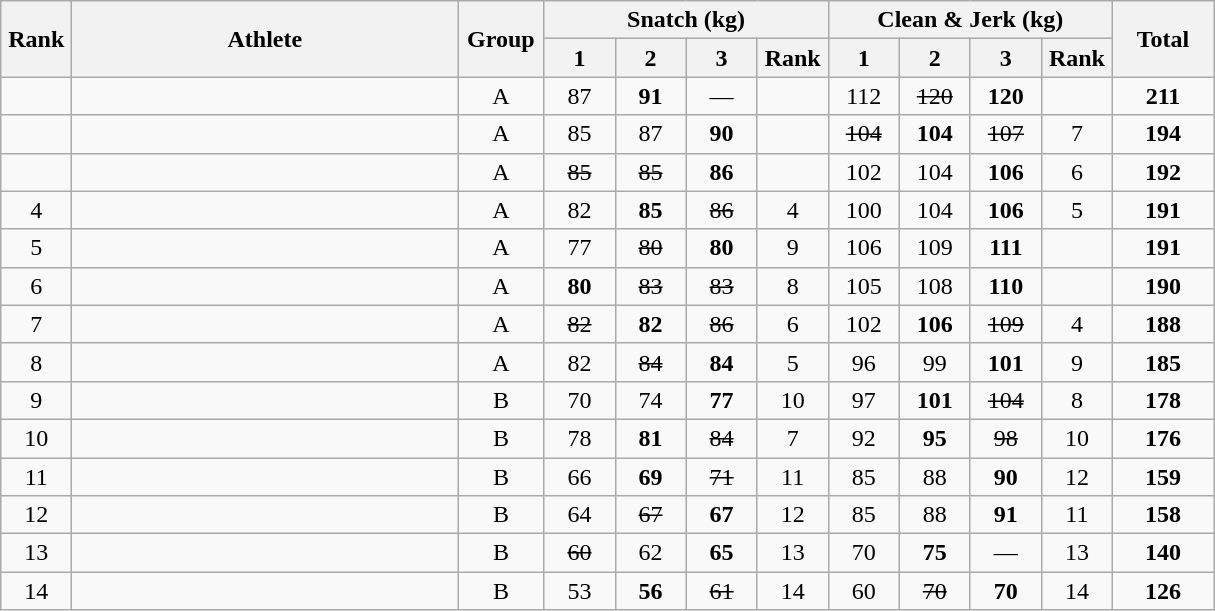<table class = "wikitable" style="text-align:center;">
<tr>
<th rowspan=2 width=40>Rank</th>
<th rowspan=2 width=250>Athlete</th>
<th rowspan=2 width=50>Group</th>
<th colspan=4>Snatch (kg)</th>
<th colspan=4>Clean & Jerk (kg)</th>
<th rowspan=2 width=60>Total</th>
</tr>
<tr>
<th width=40>1</th>
<th width=40>2</th>
<th width=40>3</th>
<th width=40>Rank</th>
<th width=40>1</th>
<th width=40>2</th>
<th width=40>3</th>
<th width=40>Rank</th>
</tr>
<tr>
<td></td>
<td align=left></td>
<td>A</td>
<td>87</td>
<td><strong>91</strong></td>
<td>—</td>
<td></td>
<td>112</td>
<td><s>120</s></td>
<td><strong>120</strong></td>
<td></td>
<td><strong>211</strong></td>
</tr>
<tr>
<td></td>
<td align=left></td>
<td>A</td>
<td>85</td>
<td>87</td>
<td><strong>90</strong></td>
<td></td>
<td><s>104</s></td>
<td><strong>104</strong></td>
<td><s>107</s></td>
<td>7</td>
<td><strong>194</strong></td>
</tr>
<tr>
<td></td>
<td align=left></td>
<td>A</td>
<td><s>85</s></td>
<td><s>85</s></td>
<td><strong>86</strong></td>
<td></td>
<td>102</td>
<td>104</td>
<td><strong>106</strong></td>
<td>6</td>
<td><strong>192</strong></td>
</tr>
<tr>
<td>4</td>
<td align=left></td>
<td>A</td>
<td>82</td>
<td><strong>85</strong></td>
<td><s>86</s></td>
<td>4</td>
<td>100</td>
<td>104</td>
<td><strong>106</strong></td>
<td>5</td>
<td><strong>191</strong></td>
</tr>
<tr>
<td>5</td>
<td align=left></td>
<td>A</td>
<td>77</td>
<td><s>80</s></td>
<td><strong>80</strong></td>
<td>9</td>
<td>106</td>
<td>109</td>
<td><strong>111</strong></td>
<td></td>
<td><strong>191</strong></td>
</tr>
<tr>
<td>6</td>
<td align=left></td>
<td>A</td>
<td><strong>80</strong></td>
<td><s>83</s></td>
<td><s>83</s></td>
<td>8</td>
<td>105</td>
<td>108</td>
<td><strong>110</strong></td>
<td></td>
<td><strong>190</strong></td>
</tr>
<tr>
<td>7</td>
<td align=left></td>
<td>A</td>
<td><s>82</s></td>
<td><strong>82</strong></td>
<td><s>86</s></td>
<td>6</td>
<td>102</td>
<td><strong>106</strong></td>
<td><s>109</s></td>
<td>4</td>
<td><strong>188</strong></td>
</tr>
<tr>
<td>8</td>
<td align=left></td>
<td>A</td>
<td>82</td>
<td><s>84</s></td>
<td><strong>84</strong></td>
<td>5</td>
<td>96</td>
<td>99</td>
<td><strong>101</strong></td>
<td>9</td>
<td><strong>185</strong></td>
</tr>
<tr>
<td>9</td>
<td align=left></td>
<td>B</td>
<td>70</td>
<td>74</td>
<td><strong>77</strong></td>
<td>10</td>
<td>97</td>
<td><strong>101</strong></td>
<td><s>104</s></td>
<td>8</td>
<td><strong>178</strong></td>
</tr>
<tr>
<td>10</td>
<td align=left></td>
<td>B</td>
<td>78</td>
<td><strong>81</strong></td>
<td><s>84</s></td>
<td>7</td>
<td>92</td>
<td><strong>95</strong></td>
<td><s>98</s></td>
<td>10</td>
<td><strong>176</strong></td>
</tr>
<tr>
<td>11</td>
<td align=left></td>
<td>B</td>
<td>66</td>
<td><strong>69</strong></td>
<td><s>71</s></td>
<td>11</td>
<td>85</td>
<td>88</td>
<td><strong>90</strong></td>
<td>12</td>
<td><strong>159</strong></td>
</tr>
<tr>
<td>12</td>
<td align=left></td>
<td>B</td>
<td>64</td>
<td><s>67</s></td>
<td><strong>67</strong></td>
<td>12</td>
<td>85</td>
<td>88</td>
<td><strong>91</strong></td>
<td>11</td>
<td><strong>158</strong></td>
</tr>
<tr>
<td>13</td>
<td align=left></td>
<td>B</td>
<td><s>60</s></td>
<td>62</td>
<td><strong>65</strong></td>
<td>13</td>
<td>70</td>
<td><strong>75</strong></td>
<td>—</td>
<td>13</td>
<td><strong>140</strong></td>
</tr>
<tr>
<td>14</td>
<td align=left></td>
<td>B</td>
<td>53</td>
<td><strong>56</strong></td>
<td><s>61</s></td>
<td>14</td>
<td>60</td>
<td><s>70</s></td>
<td><strong>70</strong></td>
<td>14</td>
<td><strong>126</strong></td>
</tr>
</table>
